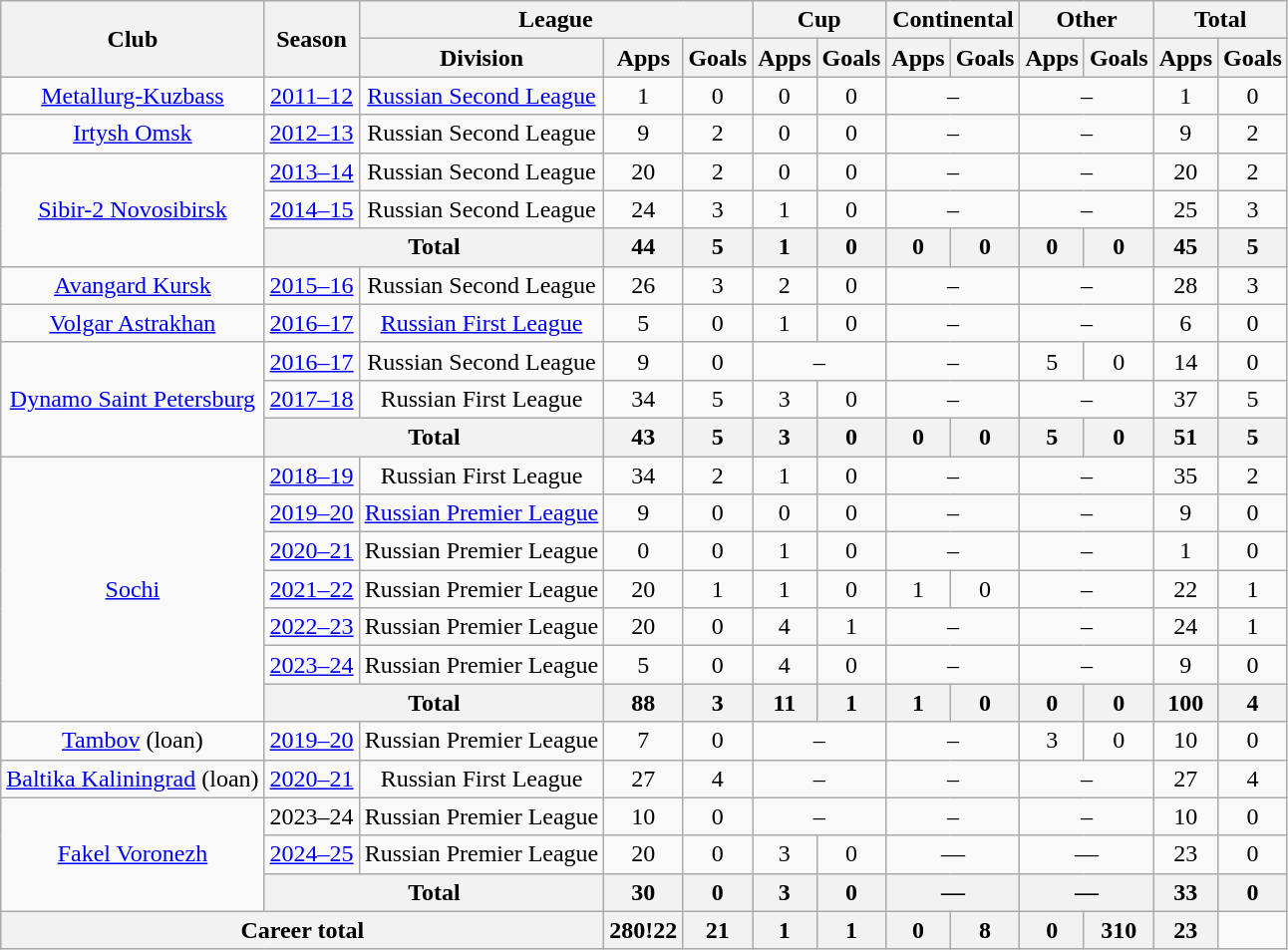<table class="wikitable" style="text-align: center;">
<tr>
<th rowspan=2>Club</th>
<th rowspan=2>Season</th>
<th colspan=3>League</th>
<th colspan=2>Cup</th>
<th colspan=2>Continental</th>
<th colspan=2>Other</th>
<th colspan=2>Total</th>
</tr>
<tr>
<th>Division</th>
<th>Apps</th>
<th>Goals</th>
<th>Apps</th>
<th>Goals</th>
<th>Apps</th>
<th>Goals</th>
<th>Apps</th>
<th>Goals</th>
<th>Apps</th>
<th>Goals</th>
</tr>
<tr>
<td><a href='#'>Metallurg-Kuzbass</a></td>
<td><a href='#'>2011–12</a></td>
<td><a href='#'>Russian Second League</a></td>
<td>1</td>
<td>0</td>
<td>0</td>
<td>0</td>
<td colspan=2>–</td>
<td colspan=2>–</td>
<td>1</td>
<td>0</td>
</tr>
<tr>
<td><a href='#'>Irtysh Omsk</a></td>
<td><a href='#'>2012–13</a></td>
<td>Russian Second League</td>
<td>9</td>
<td>2</td>
<td>0</td>
<td>0</td>
<td colspan=2>–</td>
<td colspan=2>–</td>
<td>9</td>
<td>2</td>
</tr>
<tr>
<td rowspan="3"><a href='#'>Sibir-2 Novosibirsk</a></td>
<td><a href='#'>2013–14</a></td>
<td>Russian Second League</td>
<td>20</td>
<td>2</td>
<td>0</td>
<td>0</td>
<td colspan=2>–</td>
<td colspan=2>–</td>
<td>20</td>
<td>2</td>
</tr>
<tr>
<td><a href='#'>2014–15</a></td>
<td>Russian Second League</td>
<td>24</td>
<td>3</td>
<td>1</td>
<td>0</td>
<td colspan=2>–</td>
<td colspan=2>–</td>
<td>25</td>
<td>3</td>
</tr>
<tr>
<th colspan=2>Total</th>
<th>44</th>
<th>5</th>
<th>1</th>
<th>0</th>
<th>0</th>
<th>0</th>
<th>0</th>
<th>0</th>
<th>45</th>
<th>5</th>
</tr>
<tr>
<td><a href='#'>Avangard Kursk</a></td>
<td><a href='#'>2015–16</a></td>
<td>Russian Second League</td>
<td>26</td>
<td>3</td>
<td>2</td>
<td>0</td>
<td colspan=2>–</td>
<td colspan=2>–</td>
<td>28</td>
<td>3</td>
</tr>
<tr>
<td><a href='#'>Volgar Astrakhan</a></td>
<td><a href='#'>2016–17</a></td>
<td><a href='#'>Russian First League</a></td>
<td>5</td>
<td>0</td>
<td>1</td>
<td>0</td>
<td colspan=2>–</td>
<td colspan=2>–</td>
<td>6</td>
<td>0</td>
</tr>
<tr>
<td rowspan="3"><a href='#'>Dynamo Saint Petersburg</a></td>
<td><a href='#'>2016–17</a></td>
<td>Russian Second League</td>
<td>9</td>
<td>0</td>
<td colspan=2>–</td>
<td colspan=2>–</td>
<td>5</td>
<td>0</td>
<td>14</td>
<td>0</td>
</tr>
<tr>
<td><a href='#'>2017–18</a></td>
<td>Russian First League</td>
<td>34</td>
<td>5</td>
<td>3</td>
<td>0</td>
<td colspan=2>–</td>
<td colspan=2>–</td>
<td>37</td>
<td>5</td>
</tr>
<tr>
<th colspan=2>Total</th>
<th>43</th>
<th>5</th>
<th>3</th>
<th>0</th>
<th>0</th>
<th>0</th>
<th>5</th>
<th>0</th>
<th>51</th>
<th>5</th>
</tr>
<tr>
<td rowspan="7"><a href='#'>Sochi</a></td>
<td><a href='#'>2018–19</a></td>
<td>Russian First League</td>
<td>34</td>
<td>2</td>
<td>1</td>
<td>0</td>
<td colspan=2>–</td>
<td colspan=2>–</td>
<td>35</td>
<td>2</td>
</tr>
<tr>
<td><a href='#'>2019–20</a></td>
<td><a href='#'>Russian Premier League</a></td>
<td>9</td>
<td>0</td>
<td>0</td>
<td>0</td>
<td colspan=2>–</td>
<td colspan=2>–</td>
<td>9</td>
<td>0</td>
</tr>
<tr>
<td><a href='#'>2020–21</a></td>
<td>Russian Premier League</td>
<td>0</td>
<td>0</td>
<td>1</td>
<td>0</td>
<td colspan=2>–</td>
<td colspan=2>–</td>
<td>1</td>
<td>0</td>
</tr>
<tr>
<td><a href='#'>2021–22</a></td>
<td>Russian Premier League</td>
<td>20</td>
<td>1</td>
<td>1</td>
<td>0</td>
<td>1</td>
<td>0</td>
<td colspan=2>–</td>
<td>22</td>
<td>1</td>
</tr>
<tr>
<td><a href='#'>2022–23</a></td>
<td>Russian Premier League</td>
<td>20</td>
<td>0</td>
<td>4</td>
<td>1</td>
<td colspan=2>–</td>
<td colspan=2>–</td>
<td>24</td>
<td>1</td>
</tr>
<tr>
<td><a href='#'>2023–24</a></td>
<td>Russian Premier League</td>
<td>5</td>
<td>0</td>
<td>4</td>
<td>0</td>
<td colspan=2>–</td>
<td colspan=2>–</td>
<td>9</td>
<td>0</td>
</tr>
<tr>
<th colspan=2>Total</th>
<th>88</th>
<th>3</th>
<th>11</th>
<th>1</th>
<th>1</th>
<th>0</th>
<th>0</th>
<th>0</th>
<th>100</th>
<th>4</th>
</tr>
<tr>
<td><a href='#'>Tambov</a> (loan)</td>
<td><a href='#'>2019–20</a></td>
<td>Russian Premier League</td>
<td>7</td>
<td>0</td>
<td colspan=2>–</td>
<td colspan=2>–</td>
<td>3</td>
<td>0</td>
<td>10</td>
<td>0</td>
</tr>
<tr>
<td><a href='#'>Baltika Kaliningrad</a> (loan)</td>
<td><a href='#'>2020–21</a></td>
<td>Russian First League</td>
<td>27</td>
<td>4</td>
<td colspan=2>–</td>
<td colspan=2>–</td>
<td colspan=2>–</td>
<td>27</td>
<td>4</td>
</tr>
<tr>
<td rowspan="3"><a href='#'>Fakel Voronezh</a></td>
<td>2023–24</td>
<td>Russian Premier League</td>
<td>10</td>
<td>0</td>
<td colspan=2>–</td>
<td colspan=2>–</td>
<td colspan=2>–</td>
<td>10</td>
<td>0</td>
</tr>
<tr>
<td><a href='#'>2024–25</a></td>
<td>Russian Premier League</td>
<td>20</td>
<td>0</td>
<td>3</td>
<td>0</td>
<td colspan="2">—</td>
<td colspan="2">—</td>
<td>23</td>
<td>0</td>
</tr>
<tr>
<th colspan="2">Total</th>
<th>30</th>
<th>0</th>
<th>3</th>
<th>0</th>
<th colspan="2">—</th>
<th colspan="2">—</th>
<th>33</th>
<th>0</th>
</tr>
<tr>
<th colspan=3>Career total</th>
<th>280!22</th>
<th>21</th>
<th>1</th>
<th>1</th>
<th>0</th>
<th>8</th>
<th>0</th>
<th>310</th>
<th>23</th>
</tr>
</table>
